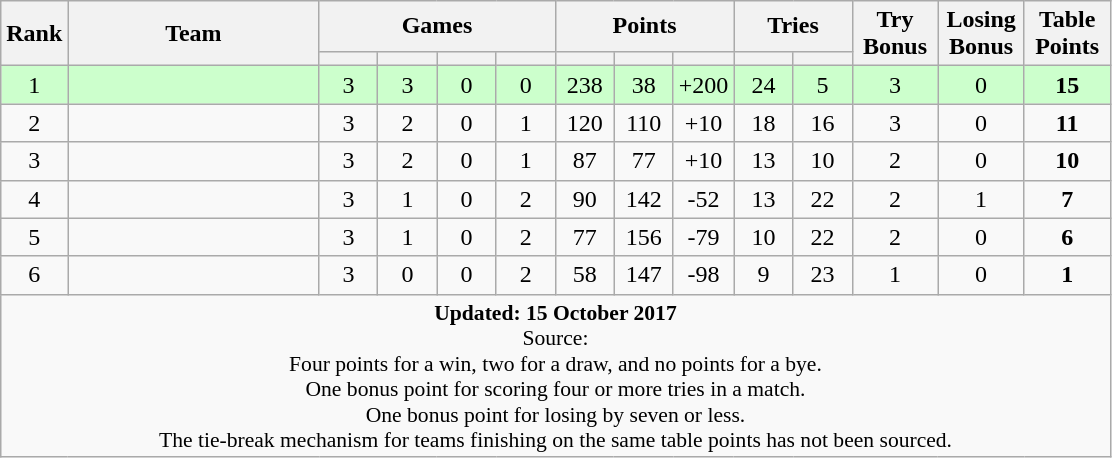<table class="wikitable"  style="text-align: center;">
<tr>
<th rowspan="2" width="20">Rank</th>
<th rowspan="2" width="160">Team</th>
<th colspan="4">Games</th>
<th colspan="3">Points</th>
<th colspan="2">Tries</th>
<th rowspan="2" width="50">Try Bonus</th>
<th rowspan="2" width="50">Losing Bonus</th>
<th rowspan="2" width="50">Table Points</th>
</tr>
<tr>
<th style="width:2em"></th>
<th style="width:2em"></th>
<th style="width:2em"></th>
<th style="width:2em"></th>
<th style="width:2em"></th>
<th style="width:2em"></th>
<th style="width:2em"></th>
<th style="width:2em"></th>
<th style="width:2em"></th>
</tr>
<tr bgcolor="#ccffcc">
<td>1</td>
<td align=left></td>
<td>3</td>
<td>3</td>
<td>0</td>
<td>0</td>
<td>238</td>
<td>38</td>
<td>+200</td>
<td>24</td>
<td>5</td>
<td>3</td>
<td>0</td>
<td><strong>15</strong></td>
</tr>
<tr>
<td>2</td>
<td align=left></td>
<td>3</td>
<td>2</td>
<td>0</td>
<td>1</td>
<td>120</td>
<td>110</td>
<td>+10</td>
<td>18</td>
<td>16</td>
<td>3</td>
<td>0</td>
<td><strong>11</strong></td>
</tr>
<tr>
<td>3</td>
<td align=left></td>
<td>3</td>
<td>2</td>
<td>0</td>
<td>1</td>
<td>87</td>
<td>77</td>
<td>+10</td>
<td>13</td>
<td>10</td>
<td>2</td>
<td>0</td>
<td><strong>10</strong></td>
</tr>
<tr>
<td>4</td>
<td align=left></td>
<td>3</td>
<td>1</td>
<td>0</td>
<td>2</td>
<td>90</td>
<td>142</td>
<td>-52</td>
<td>13</td>
<td>22</td>
<td>2</td>
<td>1</td>
<td><strong>7</strong></td>
</tr>
<tr>
<td>5</td>
<td align=left></td>
<td>3</td>
<td>1</td>
<td>0</td>
<td>2</td>
<td>77</td>
<td>156</td>
<td>-79</td>
<td>10</td>
<td>22</td>
<td>2</td>
<td>0</td>
<td><strong>6</strong></td>
</tr>
<tr>
<td>6</td>
<td align=left></td>
<td>3</td>
<td>0</td>
<td>0</td>
<td>2</td>
<td>58</td>
<td>147</td>
<td>-98</td>
<td>9</td>
<td>23</td>
<td>1</td>
<td>0</td>
<td><strong>1</strong></td>
</tr>
<tr>
<td colspan="100%" style="border:0; row-height:108%; font-size:90%"><strong>Updated: 15 October 2017</strong><br>Source: <br>Four points for a win, two for a draw, and no points for a bye.<br>One bonus point for scoring four or more tries in a match.<br> One bonus point for losing by seven or less.<br>The tie-break mechanism for teams finishing on the same table points has not been sourced.</td>
</tr>
</table>
